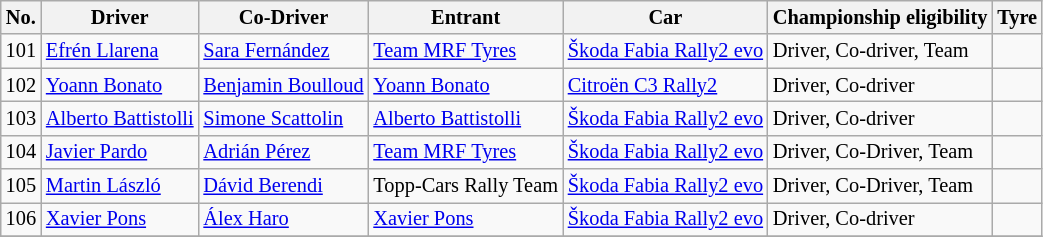<table class="wikitable" style="font-size: 85%;">
<tr>
<th>No.</th>
<th>Driver</th>
<th>Co-Driver</th>
<th>Entrant</th>
<th>Car</th>
<th>Championship eligibility</th>
<th>Tyre</th>
</tr>
<tr>
<td align="center">101</td>
<td> <a href='#'>Efrén Llarena</a></td>
<td> <a href='#'>Sara Fernández</a></td>
<td> <a href='#'>Team MRF Tyres</a></td>
<td><a href='#'>Škoda Fabia Rally2 evo</a></td>
<td>Driver, Co-driver, Team</td>
<td align="center"></td>
</tr>
<tr>
<td align="center">102</td>
<td> <a href='#'>Yoann Bonato</a></td>
<td> <a href='#'>Benjamin Boulloud</a></td>
<td> <a href='#'>Yoann Bonato</a></td>
<td><a href='#'>Citroën C3 Rally2</a></td>
<td>Driver, Co-driver</td>
<td align="center"></td>
</tr>
<tr>
<td align="center">103</td>
<td> <a href='#'>Alberto Battistolli</a></td>
<td> <a href='#'>Simone Scattolin</a></td>
<td> <a href='#'>Alberto Battistolli</a></td>
<td><a href='#'>Škoda Fabia Rally2 evo</a></td>
<td>Driver, Co-driver</td>
<td align="center"></td>
</tr>
<tr>
<td align="center">104</td>
<td> <a href='#'>Javier Pardo</a></td>
<td> <a href='#'>Adrián Pérez</a></td>
<td> <a href='#'>Team MRF Tyres</a></td>
<td><a href='#'>Škoda Fabia Rally2 evo</a></td>
<td>Driver, Co-Driver, Team</td>
<td align="center"></td>
</tr>
<tr>
<td align="center">105</td>
<td> <a href='#'>Martin László</a></td>
<td> <a href='#'>Dávid Berendi</a></td>
<td> Topp-Cars Rally Team</td>
<td><a href='#'>Škoda Fabia Rally2 evo</a></td>
<td>Driver, Co-Driver, Team</td>
<td align="center"></td>
</tr>
<tr>
<td align="center">106</td>
<td> <a href='#'>Xavier Pons</a></td>
<td> <a href='#'>Álex Haro</a></td>
<td> <a href='#'>Xavier Pons</a></td>
<td><a href='#'>Škoda Fabia Rally2 evo</a></td>
<td>Driver, Co-driver</td>
<td align="center"></td>
</tr>
<tr>
</tr>
</table>
